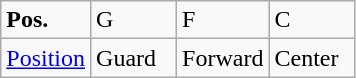<table class="wikitable">
<tr>
<td width="50"><strong>Pos.</strong></td>
<td width="50">G</td>
<td width="50">F</td>
<td width="50">C</td>
</tr>
<tr>
<td><a href='#'>Position</a></td>
<td>Guard</td>
<td>Forward</td>
<td>Center</td>
</tr>
</table>
